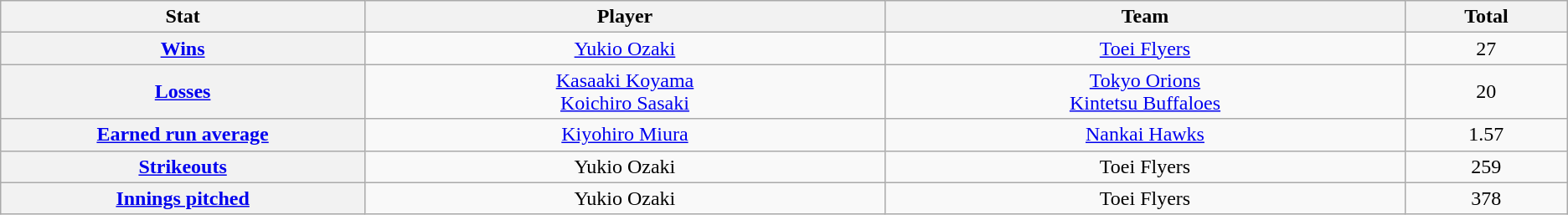<table class="wikitable" style="text-align:center;">
<tr>
<th scope="col" width="7%">Stat</th>
<th scope="col" width="10%">Player</th>
<th scope="col" width="10%">Team</th>
<th scope="col" width="3%">Total</th>
</tr>
<tr>
<th scope="row" style="text-align:center;"><a href='#'>Wins</a></th>
<td><a href='#'>Yukio Ozaki</a></td>
<td><a href='#'>Toei Flyers</a></td>
<td>27</td>
</tr>
<tr>
<th scope="row" style="text-align:center;"><a href='#'>Losses</a></th>
<td><a href='#'>Kasaaki Koyama</a><br><a href='#'>Koichiro Sasaki</a></td>
<td><a href='#'>Tokyo Orions</a><br><a href='#'>Kintetsu Buffaloes</a></td>
<td>20</td>
</tr>
<tr>
<th scope="row" style="text-align:center;"><a href='#'>Earned run average</a></th>
<td><a href='#'>Kiyohiro Miura</a></td>
<td><a href='#'>Nankai Hawks</a></td>
<td>1.57</td>
</tr>
<tr>
<th scope="row" style="text-align:center;"><a href='#'>Strikeouts</a></th>
<td>Yukio Ozaki</td>
<td>Toei Flyers</td>
<td>259</td>
</tr>
<tr>
<th scope="row" style="text-align:center;"><a href='#'>Innings pitched</a></th>
<td>Yukio Ozaki</td>
<td>Toei Flyers</td>
<td>378</td>
</tr>
</table>
